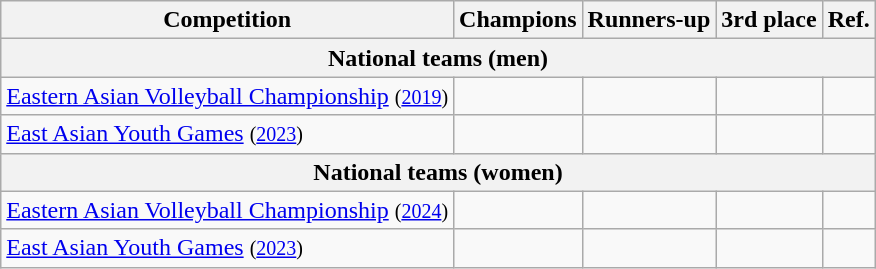<table class="wikitable">
<tr>
<th>Competition</th>
<th>Champions</th>
<th>Runners-up</th>
<th>3rd place</th>
<th>Ref.</th>
</tr>
<tr>
<th colspan=5>National teams (men)</th>
</tr>
<tr>
<td><a href='#'>Eastern Asian Volleyball Championship</a> <small>(<a href='#'>2019</a>)</small></td>
<td></td>
<td></td>
<td></td>
<td align=center></td>
</tr>
<tr>
<td><a href='#'>East Asian Youth Games</a> <small>(<a href='#'>2023</a>)</small></td>
<td></td>
<td></td>
<td></td>
<td align=center></td>
</tr>
<tr>
<th colspan=5>National teams (women)</th>
</tr>
<tr>
<td><a href='#'>Eastern Asian Volleyball Championship</a> <small>(<a href='#'>2024</a>)</small></td>
<td></td>
<td></td>
<td></td>
<td align=center></td>
</tr>
<tr>
<td><a href='#'>East Asian Youth Games</a> <small>(<a href='#'>2023</a>)</small></td>
<td></td>
<td></td>
<td></td>
<td align=center></td>
</tr>
</table>
